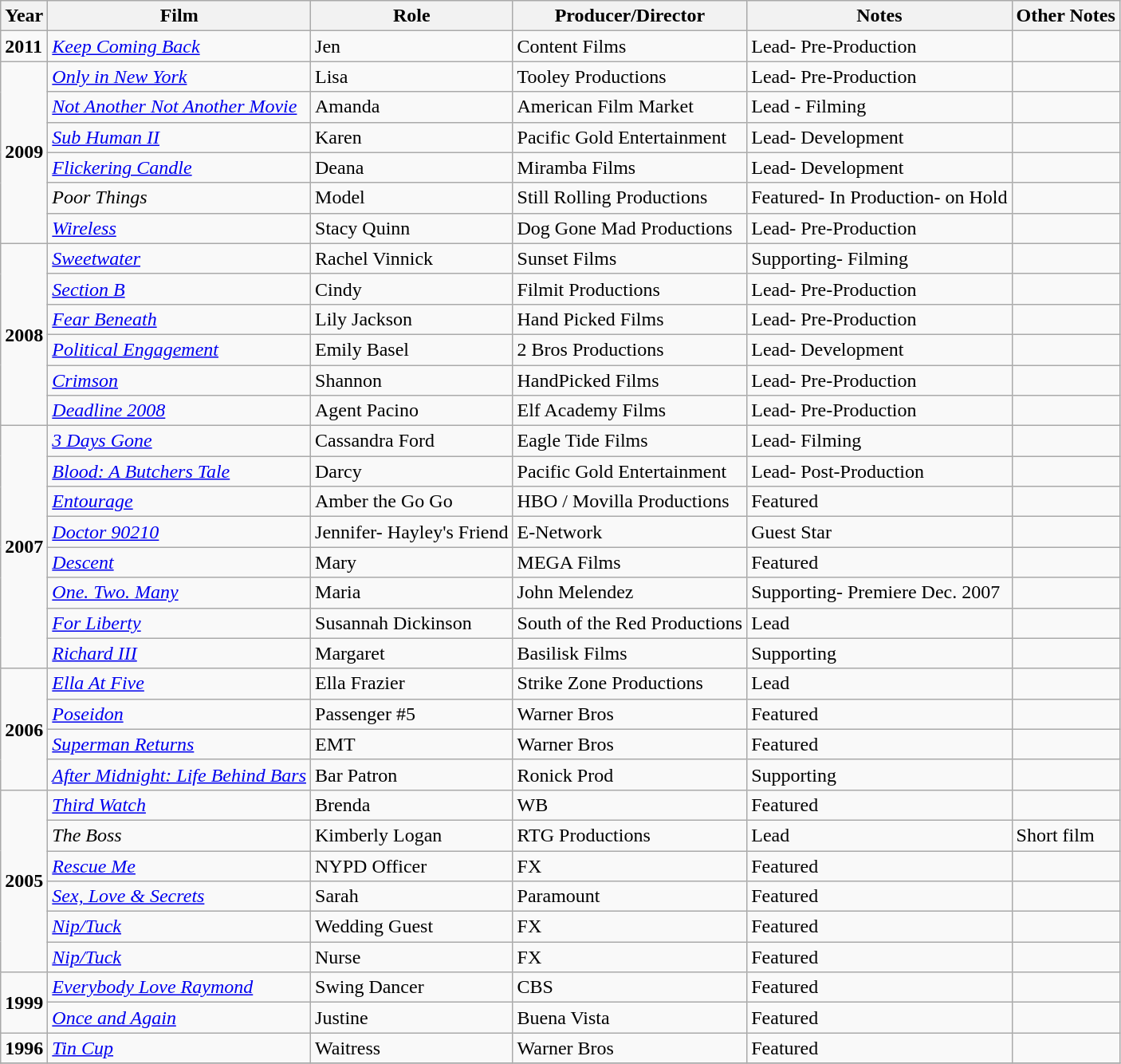<table class="wikitable">
<tr>
<th>Year</th>
<th>Film</th>
<th>Role</th>
<th>Producer/Director</th>
<th>Notes</th>
<th>Other Notes</th>
</tr>
<tr>
<td><strong>2011</strong></td>
<td><em><a href='#'>Keep Coming Back</a></em></td>
<td>Jen</td>
<td>Content Films</td>
<td>Lead- Pre-Production</td>
<td></td>
</tr>
<tr>
<td rowspan="6"><strong>2009</strong></td>
<td><em><a href='#'>Only in New York</a></em></td>
<td>Lisa</td>
<td>Tooley Productions</td>
<td>Lead- Pre-Production</td>
<td></td>
</tr>
<tr>
<td><em><a href='#'>Not Another Not Another Movie</a></em></td>
<td>Amanda</td>
<td>American Film Market</td>
<td>Lead - Filming</td>
<td></td>
</tr>
<tr>
<td><em><a href='#'>Sub Human II</a></em></td>
<td>Karen</td>
<td>Pacific Gold Entertainment</td>
<td>Lead- Development</td>
<td></td>
</tr>
<tr>
<td><em><a href='#'>Flickering Candle</a></em></td>
<td>Deana</td>
<td>Miramba Films</td>
<td>Lead- Development</td>
<td></td>
</tr>
<tr>
<td><em>Poor Things</em></td>
<td>Model</td>
<td>Still Rolling Productions</td>
<td>Featured- In Production- on Hold</td>
<td></td>
</tr>
<tr>
<td><em><a href='#'>Wireless</a></em></td>
<td>Stacy Quinn</td>
<td>Dog Gone Mad Productions</td>
<td>Lead- Pre-Production</td>
<td></td>
</tr>
<tr>
<td rowspan="6"><strong>2008</strong></td>
<td><em><a href='#'>Sweetwater</a></em></td>
<td>Rachel Vinnick</td>
<td>Sunset Films</td>
<td>Supporting- Filming</td>
<td></td>
</tr>
<tr>
<td><em><a href='#'>Section B</a></em></td>
<td>Cindy</td>
<td>Filmit Productions</td>
<td>Lead- Pre-Production</td>
<td></td>
</tr>
<tr>
<td><em><a href='#'>Fear Beneath</a></em></td>
<td>Lily Jackson</td>
<td>Hand Picked Films</td>
<td>Lead- Pre-Production</td>
<td></td>
</tr>
<tr>
<td><em><a href='#'>Political Engagement</a></em></td>
<td>Emily Basel</td>
<td>2 Bros Productions</td>
<td>Lead- Development</td>
<td></td>
</tr>
<tr>
<td><em><a href='#'>Crimson</a></em></td>
<td>Shannon</td>
<td>HandPicked Films</td>
<td>Lead- Pre-Production</td>
<td></td>
</tr>
<tr>
<td><em><a href='#'>Deadline 2008</a></em></td>
<td>Agent Pacino</td>
<td>Elf Academy Films</td>
<td>Lead- Pre-Production</td>
<td></td>
</tr>
<tr>
<td rowspan="8"><strong>2007</strong></td>
<td><em><a href='#'>3 Days Gone</a></em></td>
<td>Cassandra Ford</td>
<td>Eagle Tide Films</td>
<td>Lead- Filming</td>
<td></td>
</tr>
<tr>
<td><em><a href='#'>Blood: A Butchers Tale</a></em></td>
<td>Darcy</td>
<td>Pacific Gold Entertainment</td>
<td>Lead- Post-Production</td>
<td></td>
</tr>
<tr>
<td><em><a href='#'>Entourage</a></em></td>
<td>Amber the Go Go</td>
<td>HBO / Movilla Productions</td>
<td>Featured</td>
<td></td>
</tr>
<tr>
<td><em><a href='#'>Doctor 90210</a></em></td>
<td>Jennifer- Hayley's Friend</td>
<td>E-Network</td>
<td>Guest Star</td>
<td></td>
</tr>
<tr>
<td><em><a href='#'>Descent</a></em></td>
<td>Mary</td>
<td>MEGA Films</td>
<td>Featured</td>
<td></td>
</tr>
<tr>
<td><em><a href='#'>One. Two. Many</a></em></td>
<td>Maria</td>
<td>John Melendez</td>
<td>Supporting- Premiere Dec. 2007</td>
<td></td>
</tr>
<tr>
<td><em><a href='#'>For Liberty</a></em></td>
<td>Susannah Dickinson</td>
<td>South of the Red Productions</td>
<td>Lead</td>
<td></td>
</tr>
<tr>
<td><em><a href='#'>Richard III</a></em></td>
<td>Margaret</td>
<td>Basilisk Films</td>
<td>Supporting</td>
<td></td>
</tr>
<tr>
<td rowspan="4"><strong>2006</strong></td>
<td><em><a href='#'>Ella At Five</a></em></td>
<td>Ella Frazier</td>
<td>Strike Zone Productions</td>
<td>Lead</td>
<td></td>
</tr>
<tr>
<td><em><a href='#'>Poseidon</a></em></td>
<td>Passenger #5</td>
<td>Warner Bros</td>
<td>Featured</td>
<td></td>
</tr>
<tr>
<td><em><a href='#'>Superman Returns</a></em></td>
<td>EMT</td>
<td>Warner Bros</td>
<td>Featured</td>
<td></td>
</tr>
<tr>
<td><em><a href='#'>After Midnight: Life Behind Bars</a></em></td>
<td>Bar Patron</td>
<td>Ronick Prod</td>
<td>Supporting</td>
<td></td>
</tr>
<tr>
<td rowspan="6"><strong>2005</strong></td>
<td><em><a href='#'>Third Watch</a></em></td>
<td>Brenda</td>
<td>WB</td>
<td>Featured</td>
<td></td>
</tr>
<tr>
<td><em>The Boss</em></td>
<td>Kimberly Logan</td>
<td>RTG Productions</td>
<td>Lead</td>
<td>Short film</td>
</tr>
<tr>
<td><em><a href='#'>Rescue Me</a></em></td>
<td>NYPD Officer</td>
<td>FX</td>
<td>Featured</td>
<td></td>
</tr>
<tr>
<td><em><a href='#'>Sex, Love & Secrets</a></em></td>
<td>Sarah</td>
<td>Paramount</td>
<td>Featured</td>
<td></td>
</tr>
<tr>
<td><em><a href='#'>Nip/Tuck</a></em></td>
<td>Wedding Guest</td>
<td>FX</td>
<td>Featured</td>
<td></td>
</tr>
<tr>
<td><em><a href='#'>Nip/Tuck</a></em></td>
<td>Nurse</td>
<td>FX</td>
<td>Featured</td>
<td></td>
</tr>
<tr>
<td rowspan="2"><strong>1999</strong></td>
<td><em><a href='#'>Everybody Love Raymond</a></em></td>
<td>Swing Dancer</td>
<td>CBS</td>
<td>Featured</td>
<td></td>
</tr>
<tr>
<td><em><a href='#'>Once and Again</a></em></td>
<td>Justine</td>
<td>Buena Vista</td>
<td>Featured</td>
<td></td>
</tr>
<tr>
<td><strong>1996</strong></td>
<td><em><a href='#'>Tin Cup</a></em></td>
<td>Waitress</td>
<td>Warner Bros</td>
<td>Featured</td>
<td></td>
</tr>
<tr>
</tr>
</table>
